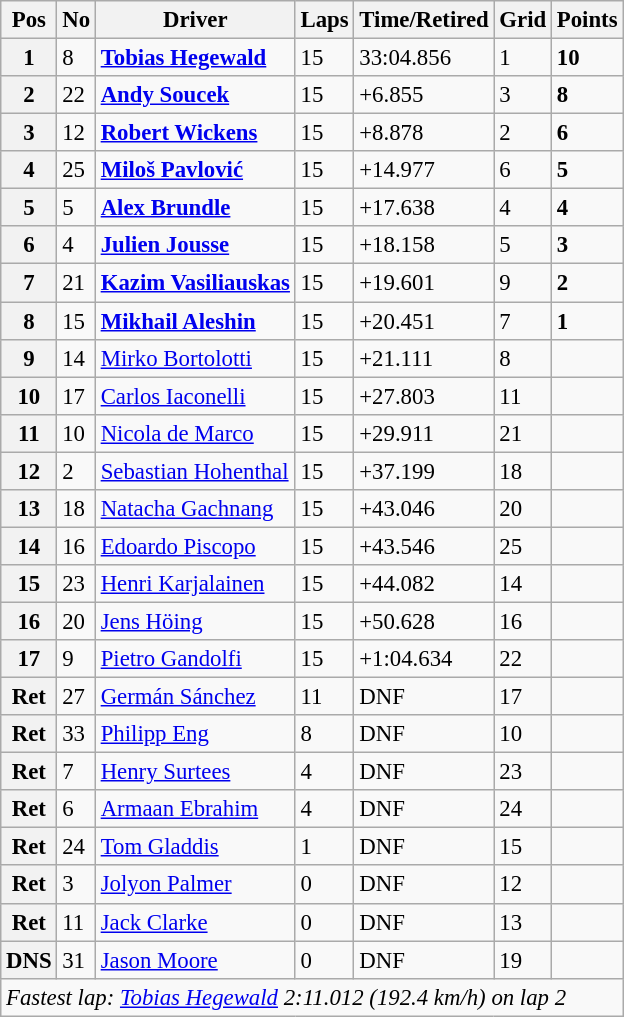<table class="wikitable" style="font-size:95%">
<tr>
<th>Pos</th>
<th>No</th>
<th>Driver</th>
<th>Laps</th>
<th>Time/Retired</th>
<th>Grid</th>
<th>Points</th>
</tr>
<tr>
<th>1</th>
<td>8</td>
<td> <strong><a href='#'>Tobias Hegewald</a></strong></td>
<td>15</td>
<td>33:04.856</td>
<td>1</td>
<td><strong>10</strong></td>
</tr>
<tr>
<th>2</th>
<td>22</td>
<td> <strong><a href='#'>Andy Soucek</a></strong></td>
<td>15</td>
<td>+6.855</td>
<td>3</td>
<td><strong>8</strong></td>
</tr>
<tr>
<th>3</th>
<td>12</td>
<td> <strong><a href='#'>Robert Wickens</a></strong></td>
<td>15</td>
<td>+8.878</td>
<td>2</td>
<td><strong>6</strong></td>
</tr>
<tr>
<th>4</th>
<td>25</td>
<td> <strong><a href='#'>Miloš Pavlović</a></strong></td>
<td>15</td>
<td>+14.977</td>
<td>6</td>
<td><strong>5</strong></td>
</tr>
<tr>
<th>5</th>
<td>5</td>
<td> <strong><a href='#'>Alex Brundle</a></strong></td>
<td>15</td>
<td>+17.638</td>
<td>4</td>
<td><strong>4</strong></td>
</tr>
<tr>
<th>6</th>
<td>4</td>
<td> <strong><a href='#'>Julien Jousse</a></strong></td>
<td>15</td>
<td>+18.158</td>
<td>5</td>
<td><strong>3</strong></td>
</tr>
<tr>
<th>7</th>
<td>21</td>
<td> <strong><a href='#'>Kazim Vasiliauskas</a></strong></td>
<td>15</td>
<td>+19.601</td>
<td>9</td>
<td><strong>2</strong></td>
</tr>
<tr>
<th>8</th>
<td>15</td>
<td> <strong><a href='#'>Mikhail Aleshin</a></strong></td>
<td>15</td>
<td>+20.451</td>
<td>7</td>
<td><strong>1</strong></td>
</tr>
<tr>
<th>9</th>
<td>14</td>
<td> <a href='#'>Mirko Bortolotti</a></td>
<td>15</td>
<td>+21.111</td>
<td>8</td>
<td></td>
</tr>
<tr>
<th>10</th>
<td>17</td>
<td> <a href='#'>Carlos Iaconelli</a></td>
<td>15</td>
<td>+27.803</td>
<td>11</td>
<td></td>
</tr>
<tr>
<th>11</th>
<td>10</td>
<td> <a href='#'>Nicola de Marco</a></td>
<td>15</td>
<td>+29.911</td>
<td>21</td>
<td></td>
</tr>
<tr>
<th>12</th>
<td>2</td>
<td> <a href='#'>Sebastian Hohenthal</a></td>
<td>15</td>
<td>+37.199</td>
<td>18</td>
<td></td>
</tr>
<tr>
<th>13</th>
<td>18</td>
<td> <a href='#'>Natacha Gachnang</a></td>
<td>15</td>
<td>+43.046</td>
<td>20</td>
<td></td>
</tr>
<tr>
<th>14</th>
<td>16</td>
<td> <a href='#'>Edoardo Piscopo</a></td>
<td>15</td>
<td>+43.546</td>
<td>25</td>
<td></td>
</tr>
<tr>
<th>15</th>
<td>23</td>
<td> <a href='#'>Henri Karjalainen</a></td>
<td>15</td>
<td>+44.082</td>
<td>14</td>
<td></td>
</tr>
<tr>
<th>16</th>
<td>20</td>
<td> <a href='#'>Jens Höing</a></td>
<td>15</td>
<td>+50.628</td>
<td>16</td>
<td></td>
</tr>
<tr>
<th>17</th>
<td>9</td>
<td> <a href='#'>Pietro Gandolfi</a></td>
<td>15</td>
<td>+1:04.634</td>
<td>22</td>
<td></td>
</tr>
<tr>
<th>Ret</th>
<td>27</td>
<td> <a href='#'>Germán Sánchez</a></td>
<td>11</td>
<td>DNF</td>
<td>17</td>
<td></td>
</tr>
<tr>
<th>Ret</th>
<td>33</td>
<td> <a href='#'>Philipp Eng</a></td>
<td>8</td>
<td>DNF</td>
<td>10</td>
<td></td>
</tr>
<tr>
<th>Ret</th>
<td>7</td>
<td> <a href='#'>Henry Surtees</a></td>
<td>4</td>
<td>DNF</td>
<td>23</td>
<td></td>
</tr>
<tr>
<th>Ret</th>
<td>6</td>
<td> <a href='#'>Armaan Ebrahim</a></td>
<td>4</td>
<td>DNF</td>
<td>24</td>
<td></td>
</tr>
<tr>
<th>Ret</th>
<td>24</td>
<td> <a href='#'>Tom Gladdis</a></td>
<td>1</td>
<td>DNF</td>
<td>15</td>
<td></td>
</tr>
<tr>
<th>Ret</th>
<td>3</td>
<td> <a href='#'>Jolyon Palmer</a></td>
<td>0</td>
<td>DNF</td>
<td>12</td>
<td></td>
</tr>
<tr>
<th>Ret</th>
<td>11</td>
<td> <a href='#'>Jack Clarke</a></td>
<td>0</td>
<td>DNF</td>
<td>13</td>
<td></td>
</tr>
<tr>
<th>DNS</th>
<td>31</td>
<td> <a href='#'>Jason Moore</a></td>
<td>0</td>
<td>DNF</td>
<td>19</td>
<td></td>
</tr>
<tr>
<td colspan=8><em>Fastest lap: <a href='#'>Tobias Hegewald</a> 2:11.012 (192.4 km/h) on lap 2</em></td>
</tr>
</table>
